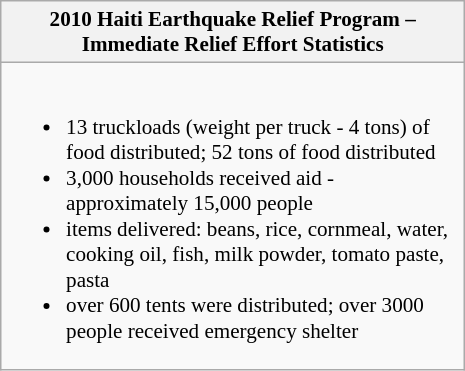<table class="wikitable" style="float:right; clear:right; margin: 1ex 0 0.5em 1em; width: 22em; font-size:88%;">
<tr>
<th>2010 Haiti Earthquake Relief Program – Immediate Relief Effort Statistics </th>
</tr>
<tr>
<td style="text-align:left"><br><ul><li>13 truckloads (weight per truck - 4 tons) of food distributed; 52 tons of food distributed</li><li>3,000 households received aid - approximately 15,000 people</li><li>items delivered: beans, rice, cornmeal, water, cooking oil, fish, milk powder, tomato paste, pasta</li><li>over 600 tents were distributed; over 3000  people received emergency shelter</li></ul></td>
</tr>
</table>
